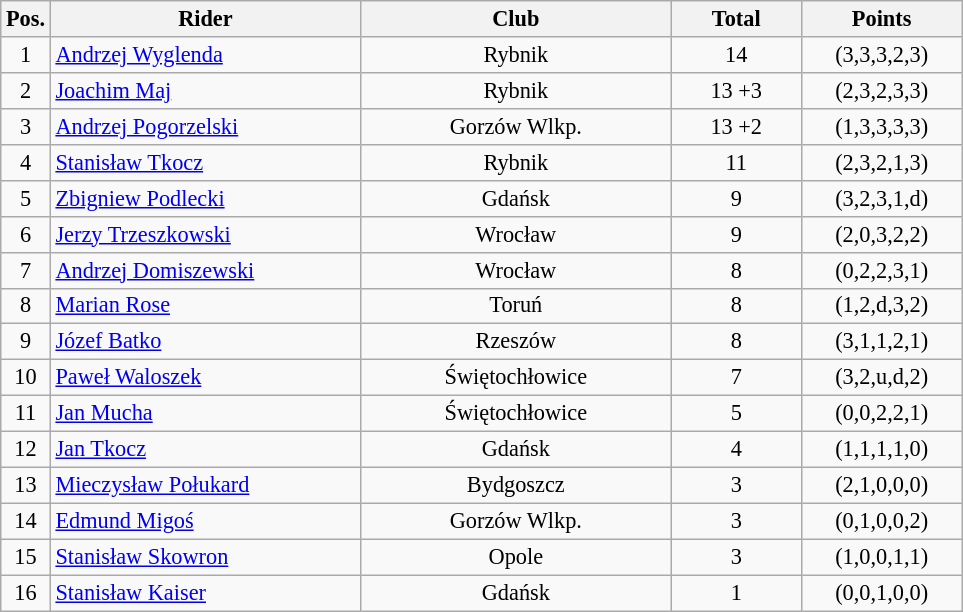<table class=wikitable style="font-size:93%;">
<tr>
<th width=25px>Pos.</th>
<th width=200px>Rider</th>
<th width=200px>Club</th>
<th width=80px>Total</th>
<th width=100px>Points</th>
</tr>
<tr align=center>
<td>1</td>
<td align=left><a href='#'>Andrzej Wyglenda</a></td>
<td>Rybnik</td>
<td>14</td>
<td>(3,3,3,2,3)</td>
</tr>
<tr align=center>
<td>2</td>
<td align=left><a href='#'>Joachim Maj</a></td>
<td>Rybnik</td>
<td>13 +3</td>
<td>(2,3,2,3,3)</td>
</tr>
<tr align=center>
<td>3</td>
<td align=left><a href='#'>Andrzej Pogorzelski</a></td>
<td>Gorzów Wlkp.</td>
<td>13 +2</td>
<td>(1,3,3,3,3)</td>
</tr>
<tr align=center>
<td>4</td>
<td align=left><a href='#'>Stanisław Tkocz</a></td>
<td>Rybnik</td>
<td>11</td>
<td>(2,3,2,1,3)</td>
</tr>
<tr align=center>
<td>5</td>
<td align=left><a href='#'>Zbigniew Podlecki</a></td>
<td>Gdańsk</td>
<td>9</td>
<td>(3,2,3,1,d)</td>
</tr>
<tr align=center>
<td>6</td>
<td align=left><a href='#'>Jerzy Trzeszkowski</a></td>
<td>Wrocław</td>
<td>9</td>
<td>(2,0,3,2,2)</td>
</tr>
<tr align=center>
<td>7</td>
<td align=left><a href='#'>Andrzej Domiszewski</a></td>
<td>Wrocław</td>
<td>8</td>
<td>(0,2,2,3,1)</td>
</tr>
<tr align=center>
<td>8</td>
<td align=left><a href='#'>Marian Rose</a></td>
<td>Toruń</td>
<td>8</td>
<td>(1,2,d,3,2)</td>
</tr>
<tr align=center>
<td>9</td>
<td align=left><a href='#'>Józef Batko</a></td>
<td>Rzeszów</td>
<td>8</td>
<td>(3,1,1,2,1)</td>
</tr>
<tr align=center>
<td>10</td>
<td align=left><a href='#'>Paweł Waloszek</a></td>
<td>Świętochłowice</td>
<td>7</td>
<td>(3,2,u,d,2)</td>
</tr>
<tr align=center>
<td>11</td>
<td align=left><a href='#'>Jan Mucha</a></td>
<td>Świętochłowice</td>
<td>5</td>
<td>(0,0,2,2,1)</td>
</tr>
<tr align=center>
<td>12</td>
<td align=left><a href='#'>Jan Tkocz</a></td>
<td>Gdańsk</td>
<td>4</td>
<td>(1,1,1,1,0)</td>
</tr>
<tr align=center>
<td>13</td>
<td align=left><a href='#'>Mieczysław Połukard</a></td>
<td>Bydgoszcz</td>
<td>3</td>
<td>(2,1,0,0,0)</td>
</tr>
<tr align=center>
<td>14</td>
<td align=left><a href='#'>Edmund Migoś</a></td>
<td>Gorzów Wlkp.</td>
<td>3</td>
<td>(0,1,0,0,2)</td>
</tr>
<tr align=center>
<td>15</td>
<td align=left><a href='#'>Stanisław Skowron</a></td>
<td>Opole</td>
<td>3</td>
<td>(1,0,0,1,1)</td>
</tr>
<tr align=center>
<td>16</td>
<td align=left><a href='#'>Stanisław Kaiser</a></td>
<td>Gdańsk</td>
<td>1</td>
<td>(0,0,1,0,0)</td>
</tr>
</table>
